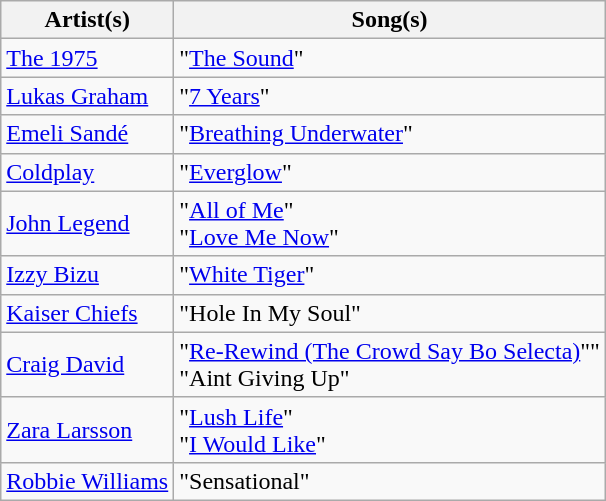<table class="wikitable">
<tr>
<th>Artist(s)</th>
<th>Song(s)</th>
</tr>
<tr>
<td><a href='#'>The 1975</a></td>
<td>"<a href='#'>The Sound</a>"</td>
</tr>
<tr>
<td><a href='#'>Lukas Graham</a></td>
<td>"<a href='#'>7 Years</a>"</td>
</tr>
<tr>
<td><a href='#'>Emeli Sandé</a></td>
<td>"<a href='#'>Breathing Underwater</a>"</td>
</tr>
<tr>
<td><a href='#'>Coldplay</a></td>
<td>"<a href='#'>Everglow</a>"</td>
</tr>
<tr>
<td><a href='#'>John Legend</a></td>
<td>"<a href='#'>All of Me</a>"<br>"<a href='#'>Love Me Now</a>"</td>
</tr>
<tr>
<td><a href='#'>Izzy Bizu</a></td>
<td>"<a href='#'>White Tiger</a>"</td>
</tr>
<tr>
<td><a href='#'>Kaiser Chiefs</a></td>
<td>"Hole In My Soul"</td>
</tr>
<tr>
<td><a href='#'>Craig David</a></td>
<td>"<a href='#'>Re-Rewind (The Crowd Say Bo Selecta)</a>""<br>"Aint Giving Up"</td>
</tr>
<tr>
<td><a href='#'>Zara Larsson</a></td>
<td>"<a href='#'>Lush Life</a>"<br>"<a href='#'>I Would Like</a>"</td>
</tr>
<tr>
<td><a href='#'>Robbie Williams</a></td>
<td>"Sensational"</td>
</tr>
</table>
